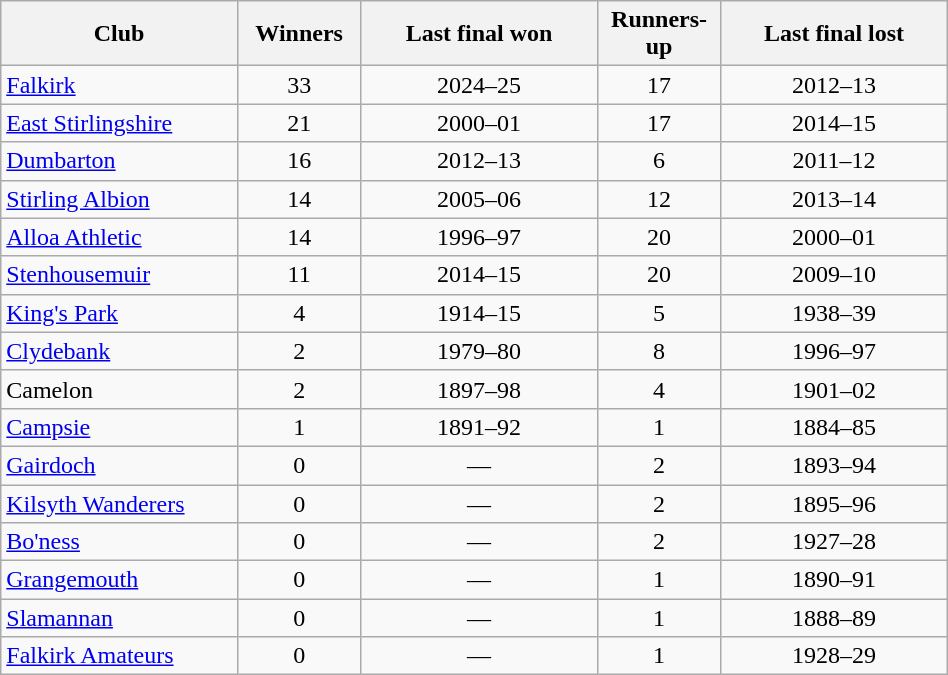<table class="wikitable sortable" border="1" style="text-align: center; width: 50%; margin: left;">
<tr>
<th width="25%">Club</th>
<th width="75">Winners</th>
<th>Last final won</th>
<th width="75">Runners-up</th>
<th>Last final lost</th>
</tr>
<tr>
<td align=left><a href='#'>Falkirk</a></td>
<td>33</td>
<td>2024–25</td>
<td>17</td>
<td>2012–13</td>
</tr>
<tr>
<td align=left><a href='#'>East Stirlingshire</a></td>
<td>21</td>
<td>2000–01</td>
<td>17</td>
<td>2014–15</td>
</tr>
<tr>
<td align=left><a href='#'>Dumbarton</a></td>
<td>16</td>
<td>2012–13</td>
<td>6</td>
<td>2011–12</td>
</tr>
<tr>
<td align=left><a href='#'>Stirling Albion</a></td>
<td>14</td>
<td>2005–06</td>
<td>12</td>
<td>2013–14</td>
</tr>
<tr>
<td align=left><a href='#'>Alloa Athletic</a></td>
<td>14</td>
<td>1996–97</td>
<td>20</td>
<td>2000–01</td>
</tr>
<tr>
<td align=left><a href='#'>Stenhousemuir</a></td>
<td>11</td>
<td>2014–15</td>
<td>20</td>
<td>2009–10</td>
</tr>
<tr>
<td align=left><a href='#'>King's Park</a></td>
<td>4</td>
<td>1914–15</td>
<td>5</td>
<td>1938–39</td>
</tr>
<tr>
<td align=left><a href='#'>Clydebank</a></td>
<td>2</td>
<td>1979–80</td>
<td>8</td>
<td>1996–97</td>
</tr>
<tr>
<td align=left>Camelon</td>
<td>2</td>
<td>1897–98</td>
<td>4</td>
<td>1901–02</td>
</tr>
<tr>
<td align=left><a href='#'>Campsie</a></td>
<td>1</td>
<td>1891–92</td>
<td>1</td>
<td>1884–85</td>
</tr>
<tr>
<td align=left><a href='#'>Gairdoch</a></td>
<td>0</td>
<td>—</td>
<td>2</td>
<td>1893–94</td>
</tr>
<tr>
<td align=left><a href='#'>Kilsyth Wanderers</a></td>
<td>0</td>
<td>—</td>
<td>2</td>
<td>1895–96</td>
</tr>
<tr>
<td align=left><a href='#'>Bo'ness</a></td>
<td>0</td>
<td>—</td>
<td>2</td>
<td>1927–28</td>
</tr>
<tr>
<td align=left><a href='#'>Grangemouth</a></td>
<td>0</td>
<td>—</td>
<td>1</td>
<td>1890–91</td>
</tr>
<tr>
<td align=left><a href='#'>Slamannan</a></td>
<td>0</td>
<td>—</td>
<td>1</td>
<td>1888–89</td>
</tr>
<tr>
<td align=left><a href='#'>Falkirk Amateurs</a></td>
<td>0</td>
<td>—</td>
<td>1</td>
<td>1928–29</td>
</tr>
</table>
